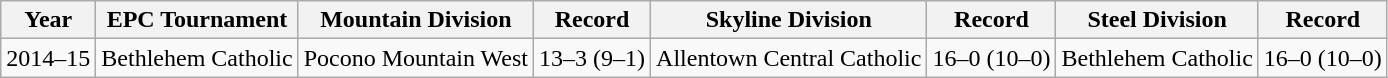<table class="wikitable" style="text-align:center">
<tr>
<th>Year</th>
<th>EPC Tournament</th>
<th>Mountain Division</th>
<th>Record</th>
<th>Skyline Division</th>
<th>Record</th>
<th>Steel Division</th>
<th>Record</th>
</tr>
<tr>
<td>2014–15</td>
<td>Bethlehem Catholic</td>
<td>Pocono Mountain West</td>
<td>13–3 (9–1)</td>
<td>Allentown Central Catholic</td>
<td>16–0 (10–0)</td>
<td>Bethlehem Catholic</td>
<td>16–0 (10–0)</td>
</tr>
</table>
